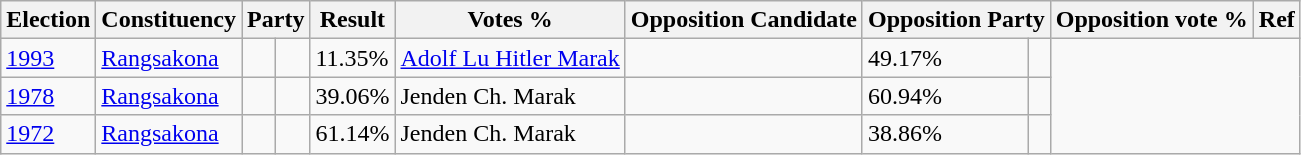<table class="wikitable sortable">
<tr>
<th>Election</th>
<th>Constituency</th>
<th colspan="2">Party</th>
<th>Result</th>
<th>Votes %</th>
<th>Opposition Candidate</th>
<th colspan="2">Opposition Party</th>
<th>Opposition vote %</th>
<th>Ref</th>
</tr>
<tr>
<td><a href='#'>1993</a></td>
<td><a href='#'>Rangsakona</a></td>
<td></td>
<td></td>
<td>11.35%</td>
<td><a href='#'>Adolf Lu Hitler Marak</a></td>
<td></td>
<td>49.17%</td>
<td></td>
</tr>
<tr>
<td><a href='#'>1978</a></td>
<td><a href='#'>Rangsakona</a></td>
<td></td>
<td></td>
<td>39.06%</td>
<td>Jenden Ch. Marak</td>
<td></td>
<td>60.94%</td>
<td></td>
</tr>
<tr>
<td><a href='#'>1972</a></td>
<td><a href='#'>Rangsakona</a></td>
<td></td>
<td></td>
<td>61.14%</td>
<td>Jenden Ch. Marak</td>
<td></td>
<td>38.86%</td>
<td></td>
</tr>
</table>
